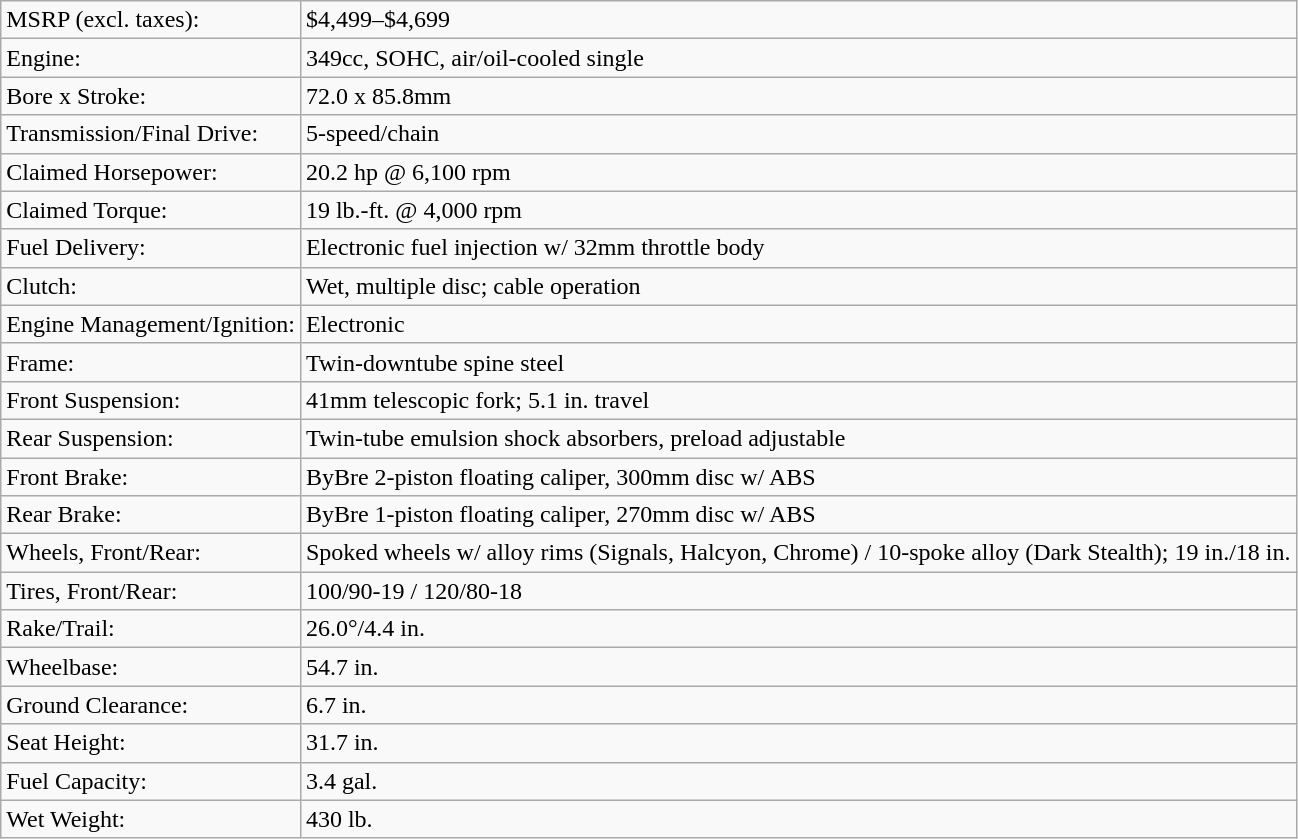<table class="wikitable">
<tr>
<td>MSRP (excl. taxes):</td>
<td>$4,499–$4,699</td>
</tr>
<tr>
<td>Engine:</td>
<td>349cc, SOHC, air/oil-cooled single</td>
</tr>
<tr>
<td>Bore x Stroke:</td>
<td>72.0 x 85.8mm</td>
</tr>
<tr>
<td>Transmission/Final Drive:</td>
<td>5-speed/chain</td>
</tr>
<tr>
<td>Claimed Horsepower:</td>
<td>20.2 hp @ 6,100 rpm</td>
</tr>
<tr>
<td>Claimed Torque:</td>
<td>19 lb.-ft. @ 4,000 rpm</td>
</tr>
<tr>
<td>Fuel Delivery:</td>
<td>Electronic fuel injection w/ 32mm throttle body</td>
</tr>
<tr>
<td>Clutch:</td>
<td>Wet, multiple disc; cable operation</td>
</tr>
<tr>
<td>Engine Management/Ignition:</td>
<td>Electronic</td>
</tr>
<tr>
<td>Frame:</td>
<td>Twin-downtube spine steel</td>
</tr>
<tr>
<td>Front Suspension:</td>
<td>41mm telescopic fork; 5.1 in. travel</td>
</tr>
<tr>
<td>Rear Suspension:</td>
<td>Twin-tube emulsion shock absorbers, preload adjustable</td>
</tr>
<tr>
<td>Front Brake:</td>
<td>ByBre 2-piston floating caliper, 300mm disc w/ ABS</td>
</tr>
<tr>
<td>Rear Brake:</td>
<td>ByBre 1-piston floating caliper, 270mm disc w/ ABS</td>
</tr>
<tr>
<td>Wheels, Front/Rear:</td>
<td>Spoked wheels w/ alloy rims (Signals, Halcyon, Chrome) / 10-spoke alloy (Dark Stealth); 19 in./18 in.</td>
</tr>
<tr>
<td>Tires, Front/Rear:</td>
<td>100/90-19 / 120/80-18</td>
</tr>
<tr>
<td>Rake/Trail:</td>
<td>26.0°/4.4 in.</td>
</tr>
<tr>
<td>Wheelbase:</td>
<td>54.7 in.</td>
</tr>
<tr>
<td>Ground Clearance:</td>
<td>6.7 in.</td>
</tr>
<tr>
<td>Seat Height:</td>
<td>31.7 in.</td>
</tr>
<tr>
<td>Fuel Capacity:</td>
<td>3.4 gal.</td>
</tr>
<tr>
<td>Wet Weight:</td>
<td>430 lb.</td>
</tr>
</table>
